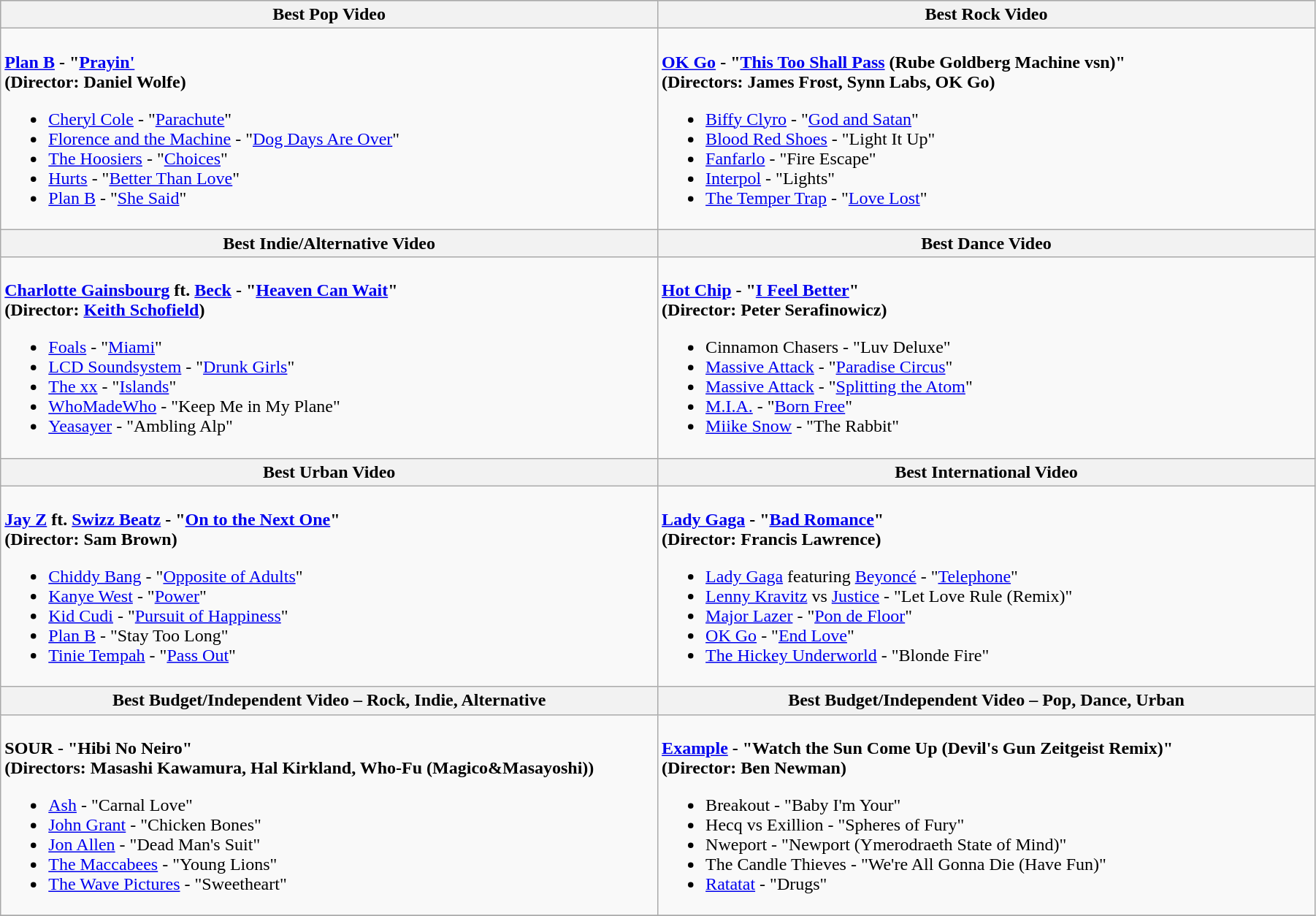<table class="wikitable" style="width:95%">
<tr bgcolor="#bebebe">
<th width="50%">Best Pop Video</th>
<th width="50%">Best Rock Video</th>
</tr>
<tr>
<td valign="top"><br><strong><a href='#'>Plan B</a> - "<a href='#'>Prayin'</a></strong> <br> <strong>(Director: Daniel Wolfe)</strong><ul><li><a href='#'>Cheryl Cole</a> - "<a href='#'>Parachute</a>"</li><li><a href='#'>Florence and the Machine</a> - "<a href='#'>Dog Days Are Over</a>"</li><li><a href='#'>The Hoosiers</a> - "<a href='#'>Choices</a>"</li><li><a href='#'>Hurts</a> - "<a href='#'>Better Than Love</a>"</li><li><a href='#'>Plan B</a> - "<a href='#'>She Said</a>"</li></ul></td>
<td valign="top"><br><strong><a href='#'>OK Go</a> - "<a href='#'>This Too Shall Pass</a> (Rube Goldberg Machine vsn)"</strong> <br> <strong>(Directors: James Frost, Synn Labs, OK Go)</strong><ul><li><a href='#'>Biffy Clyro</a> - "<a href='#'>God and Satan</a>"</li><li><a href='#'>Blood Red Shoes</a> - "Light It Up"</li><li><a href='#'>Fanfarlo</a> - "Fire Escape"</li><li><a href='#'>Interpol</a> - "Lights"</li><li><a href='#'>The Temper Trap</a> - "<a href='#'>Love Lost</a>"</li></ul></td>
</tr>
<tr>
<th width="50%">Best Indie/Alternative Video</th>
<th width="50%">Best Dance Video</th>
</tr>
<tr>
<td valign="top"><br><strong><a href='#'>Charlotte Gainsbourg</a> ft. <a href='#'>Beck</a> - "<a href='#'>Heaven Can Wait</a>"</strong> <br> <strong>(Director: <a href='#'>Keith Schofield</a>)</strong><ul><li><a href='#'>Foals</a> - "<a href='#'>Miami</a>"</li><li><a href='#'>LCD Soundsystem</a> - "<a href='#'>Drunk Girls</a>"</li><li><a href='#'>The xx</a> - "<a href='#'>Islands</a>"</li><li><a href='#'>WhoMadeWho</a> - "Keep Me in My Plane"</li><li><a href='#'>Yeasayer</a> - "Ambling Alp"</li></ul></td>
<td valign="top"><br><strong><a href='#'>Hot Chip</a> - "<a href='#'>I Feel Better</a>"</strong> <br> <strong>(Director: Peter Serafinowicz)</strong><ul><li>Cinnamon Chasers - "Luv Deluxe"</li><li><a href='#'>Massive Attack</a> - "<a href='#'>Paradise Circus</a>"</li><li><a href='#'>Massive Attack</a> - "<a href='#'>Splitting the Atom</a>"</li><li><a href='#'>M.I.A.</a> - "<a href='#'>Born Free</a>"</li><li><a href='#'>Miike Snow</a> - "The Rabbit"</li></ul></td>
</tr>
<tr>
<th width="50%">Best Urban Video</th>
<th width="50%">Best International Video</th>
</tr>
<tr>
<td valign="top"><br><strong><a href='#'>Jay Z</a> ft. <a href='#'>Swizz Beatz</a> - "<a href='#'>On to the Next One</a>"</strong> <br> <strong>(Director: Sam Brown)</strong><ul><li><a href='#'>Chiddy Bang</a> - "<a href='#'>Opposite of Adults</a>"</li><li><a href='#'>Kanye West</a> - "<a href='#'>Power</a>"</li><li><a href='#'>Kid Cudi</a> - "<a href='#'>Pursuit of Happiness</a>"</li><li><a href='#'>Plan B</a> - "Stay Too Long"</li><li><a href='#'>Tinie Tempah</a> - "<a href='#'>Pass Out</a>"</li></ul></td>
<td valign="top"><br><strong><a href='#'>Lady Gaga</a> - "<a href='#'>Bad Romance</a>"</strong> <br> <strong>(Director: Francis Lawrence)</strong><ul><li><a href='#'>Lady Gaga</a> featuring <a href='#'>Beyoncé</a> - "<a href='#'>Telephone</a>"</li><li><a href='#'>Lenny Kravitz</a> vs <a href='#'>Justice</a> - "Let Love Rule (Remix)"</li><li><a href='#'>Major Lazer</a> - "<a href='#'>Pon de Floor</a>"</li><li><a href='#'>OK Go</a> - "<a href='#'>End Love</a>"</li><li><a href='#'>The Hickey Underworld</a> - "Blonde Fire"</li></ul></td>
</tr>
<tr>
<th width="50%">Best Budget/Independent Video – Rock, Indie, Alternative</th>
<th width="50%">Best Budget/Independent Video – Pop, Dance, Urban</th>
</tr>
<tr>
<td valign="top"><br><strong>SOUR - "Hibi No Neiro"</strong> <br> <strong>(Directors: Masashi Kawamura, Hal Kirkland, Who-Fu (Magico&Masayoshi))</strong><ul><li><a href='#'>Ash</a> - "Carnal Love"</li><li><a href='#'>John Grant</a> - "Chicken Bones"</li><li><a href='#'>Jon Allen</a> - "Dead Man's Suit"</li><li><a href='#'>The Maccabees</a> - "Young Lions"</li><li><a href='#'>The Wave Pictures</a> - "Sweetheart"</li></ul></td>
<td valign="top"><br><strong><a href='#'>Example</a> - "Watch the Sun Come Up (Devil's Gun Zeitgeist Remix)"</strong> <br> <strong>(Director: Ben Newman)</strong><ul><li>Breakout - "Baby I'm Your"</li><li>Hecq vs Exillion - "Spheres of Fury"</li><li>Nweport - "Newport (Ymerodraeth State of Mind)"</li><li>The Candle Thieves - "We're All Gonna Die (Have Fun)"</li><li><a href='#'>Ratatat</a> - "Drugs"</li></ul></td>
</tr>
<tr>
</tr>
</table>
